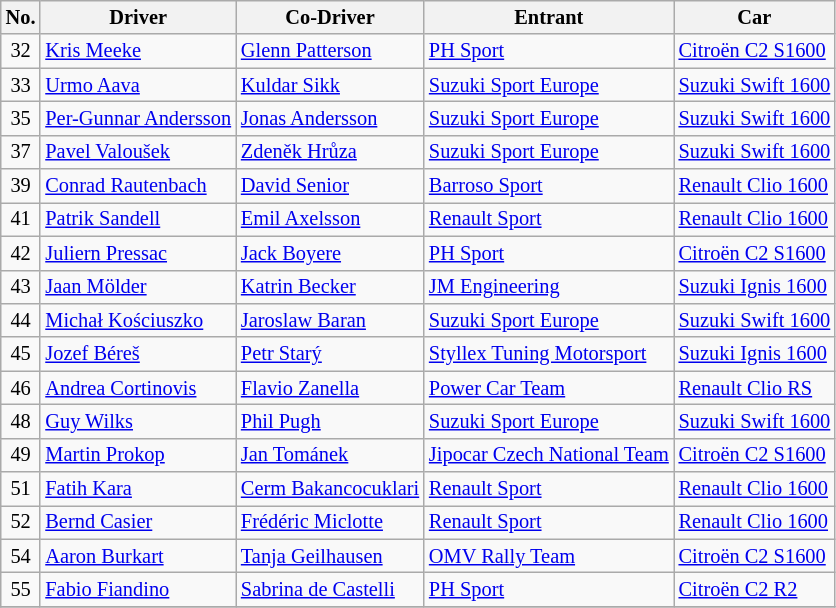<table class="wikitable" style="font-size: 85%;">
<tr>
<th>No.</th>
<th>Driver</th>
<th>Co-Driver</th>
<th>Entrant</th>
<th>Car</th>
</tr>
<tr>
<td align="center">32</td>
<td> <a href='#'>Kris Meeke</a></td>
<td> <a href='#'>Glenn Patterson</a></td>
<td> <a href='#'>PH Sport</a></td>
<td><a href='#'>Citroën C2 S1600</a></td>
</tr>
<tr>
<td align="center">33</td>
<td> <a href='#'>Urmo Aava</a></td>
<td> <a href='#'>Kuldar Sikk</a></td>
<td> <a href='#'>Suzuki Sport Europe</a></td>
<td><a href='#'>Suzuki Swift 1600</a></td>
</tr>
<tr>
<td align="center">35</td>
<td> <a href='#'>Per-Gunnar Andersson</a></td>
<td> <a href='#'>Jonas Andersson</a></td>
<td> <a href='#'>Suzuki Sport Europe</a></td>
<td><a href='#'>Suzuki Swift 1600</a></td>
</tr>
<tr>
<td align="center">37</td>
<td> <a href='#'>Pavel Valoušek</a></td>
<td> <a href='#'>Zdeněk Hrůza</a></td>
<td> <a href='#'>Suzuki Sport Europe</a></td>
<td><a href='#'>Suzuki Swift 1600</a></td>
</tr>
<tr>
<td align="center">39</td>
<td> <a href='#'>Conrad Rautenbach</a></td>
<td> <a href='#'>David Senior</a></td>
<td> <a href='#'>Barroso Sport</a></td>
<td><a href='#'>Renault Clio 1600</a></td>
</tr>
<tr>
<td align="center">41</td>
<td> <a href='#'>Patrik Sandell</a></td>
<td> <a href='#'>Emil Axelsson</a></td>
<td> <a href='#'>Renault Sport</a></td>
<td><a href='#'>Renault Clio 1600</a></td>
</tr>
<tr>
<td align="center">42</td>
<td> <a href='#'>Juliern Pressac</a></td>
<td> <a href='#'>Jack Boyere</a></td>
<td> <a href='#'>PH Sport</a></td>
<td><a href='#'>Citroën C2 S1600</a></td>
</tr>
<tr>
<td align="center">43</td>
<td> <a href='#'>Jaan Mölder</a></td>
<td> <a href='#'>Katrin Becker</a></td>
<td> <a href='#'>JM Engineering</a></td>
<td><a href='#'>Suzuki Ignis 1600</a></td>
</tr>
<tr>
<td align="center">44</td>
<td> <a href='#'>Michał Kościuszko</a></td>
<td> <a href='#'>Jaroslaw Baran</a></td>
<td> <a href='#'>Suzuki Sport Europe</a></td>
<td><a href='#'>Suzuki Swift 1600</a></td>
</tr>
<tr>
<td align="center">45</td>
<td> <a href='#'>Jozef Béreš</a></td>
<td> <a href='#'>Petr Starý</a></td>
<td> <a href='#'>Styllex Tuning Motorsport</a></td>
<td><a href='#'>Suzuki Ignis 1600</a></td>
</tr>
<tr>
<td align="center">46</td>
<td> <a href='#'>Andrea Cortinovis</a></td>
<td> <a href='#'>Flavio Zanella</a></td>
<td> <a href='#'>Power Car Team</a></td>
<td><a href='#'>Renault Clio RS</a></td>
</tr>
<tr>
<td align="center">48</td>
<td> <a href='#'>Guy Wilks</a></td>
<td> <a href='#'>Phil Pugh</a></td>
<td> <a href='#'>Suzuki Sport Europe</a></td>
<td><a href='#'>Suzuki Swift 1600</a></td>
</tr>
<tr>
<td align="center">49</td>
<td> <a href='#'>Martin Prokop</a></td>
<td> <a href='#'>Jan Tománek</a></td>
<td> <a href='#'>Jipocar Czech National Team</a></td>
<td><a href='#'>Citroën C2 S1600</a></td>
</tr>
<tr>
<td align="center">51</td>
<td> <a href='#'>Fatih Kara</a></td>
<td> <a href='#'>Cerm Bakancocuklari</a></td>
<td> <a href='#'>Renault Sport</a></td>
<td><a href='#'>Renault Clio 1600</a></td>
</tr>
<tr>
<td align="center">52</td>
<td> <a href='#'>Bernd Casier</a></td>
<td> <a href='#'>Frédéric Miclotte</a></td>
<td> <a href='#'>Renault Sport</a></td>
<td><a href='#'>Renault Clio 1600</a></td>
</tr>
<tr>
<td align="center">54</td>
<td> <a href='#'>Aaron Burkart</a></td>
<td> <a href='#'>Tanja Geilhausen</a></td>
<td> <a href='#'>OMV Rally Team</a></td>
<td><a href='#'>Citroën C2 S1600</a></td>
</tr>
<tr>
<td align="center">55</td>
<td> <a href='#'>Fabio Fiandino</a></td>
<td> <a href='#'>Sabrina de Castelli</a></td>
<td> <a href='#'>PH Sport</a></td>
<td><a href='#'>Citroën C2 R2</a></td>
</tr>
<tr>
</tr>
</table>
